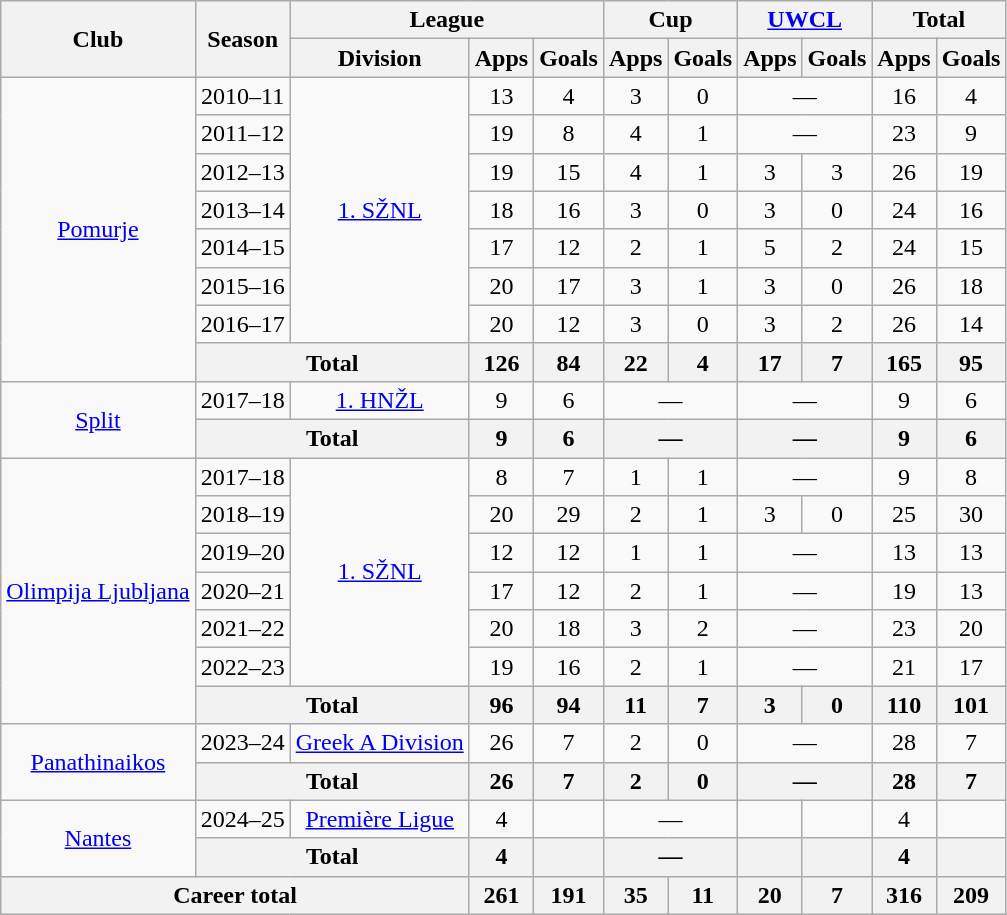<table class="wikitable" style="text-align:center">
<tr>
<th rowspan="2">Club</th>
<th rowspan="2">Season</th>
<th colspan="3">League</th>
<th colspan="2">Cup</th>
<th colspan="2"><a href='#'>UWCL</a></th>
<th colspan="2">Total</th>
</tr>
<tr>
<th>Division</th>
<th>Apps</th>
<th>Goals</th>
<th>Apps</th>
<th>Goals</th>
<th>Apps</th>
<th>Goals</th>
<th>Apps</th>
<th>Goals</th>
</tr>
<tr>
<td rowspan="8"><a href='#'>Pomurje</a></td>
<td>2010–11</td>
<td rowspan="7"><a href='#'>1. SŽNL</a></td>
<td>13</td>
<td>4</td>
<td>3</td>
<td>0</td>
<td colspan="2">—</td>
<td>16</td>
<td>4</td>
</tr>
<tr>
<td>2011–12</td>
<td>19</td>
<td>8</td>
<td>4</td>
<td>1</td>
<td colspan="2">—</td>
<td>23</td>
<td>9</td>
</tr>
<tr>
<td>2012–13</td>
<td>19</td>
<td>15</td>
<td>4</td>
<td>1</td>
<td>3</td>
<td>3</td>
<td>26</td>
<td>19</td>
</tr>
<tr>
<td>2013–14</td>
<td>18</td>
<td>16</td>
<td>3</td>
<td>0</td>
<td>3</td>
<td>0</td>
<td>24</td>
<td>16</td>
</tr>
<tr>
<td>2014–15</td>
<td>17</td>
<td>12</td>
<td>2</td>
<td>1</td>
<td>5</td>
<td>2</td>
<td>24</td>
<td>15</td>
</tr>
<tr>
<td>2015–16</td>
<td>20</td>
<td>17</td>
<td>3</td>
<td>1</td>
<td>3</td>
<td>0</td>
<td>26</td>
<td>18</td>
</tr>
<tr>
<td>2016–17</td>
<td>20</td>
<td>12</td>
<td>3</td>
<td>0</td>
<td>3</td>
<td>2</td>
<td>26</td>
<td>14</td>
</tr>
<tr>
<th colspan="2">Total</th>
<th>126</th>
<th>84</th>
<th>22</th>
<th>4</th>
<th>17</th>
<th>7</th>
<th>165</th>
<th>95</th>
</tr>
<tr>
<td rowspan="2"><a href='#'>Split</a></td>
<td>2017–18</td>
<td><a href='#'>1. HNŽL</a></td>
<td>9</td>
<td>6</td>
<td colspan="2">—</td>
<td colspan="2">—</td>
<td>9</td>
<td>6</td>
</tr>
<tr>
<th colspan="2">Total</th>
<th>9</th>
<th>6</th>
<th colspan="2">—</th>
<th colspan="2">—</th>
<th>9</th>
<th>6</th>
</tr>
<tr>
<td rowspan="7"><a href='#'>Olimpija Ljubljana</a></td>
<td>2017–18</td>
<td rowspan="6"><a href='#'>1. SŽNL</a></td>
<td>8</td>
<td>7</td>
<td>1</td>
<td>1</td>
<td colspan="2">—</td>
<td>9</td>
<td>8</td>
</tr>
<tr>
<td>2018–19</td>
<td>20</td>
<td>29</td>
<td>2</td>
<td>1</td>
<td>3</td>
<td>0</td>
<td>25</td>
<td>30</td>
</tr>
<tr>
<td>2019–20</td>
<td>12</td>
<td>12</td>
<td>1</td>
<td>1</td>
<td colspan="2">—</td>
<td>13</td>
<td>13</td>
</tr>
<tr>
<td>2020–21</td>
<td>17</td>
<td>12</td>
<td>2</td>
<td>1</td>
<td colspan="2">—</td>
<td>19</td>
<td>13</td>
</tr>
<tr>
<td>2021–22</td>
<td>20</td>
<td>18</td>
<td>3</td>
<td>2</td>
<td colspan="2">—</td>
<td>23</td>
<td>20</td>
</tr>
<tr>
<td>2022–23</td>
<td>19</td>
<td>16</td>
<td>2</td>
<td>1</td>
<td colspan="2">—</td>
<td>21</td>
<td>17</td>
</tr>
<tr>
<th colspan="2">Total</th>
<th>96</th>
<th>94</th>
<th>11</th>
<th>7</th>
<th>3</th>
<th>0</th>
<th>110</th>
<th>101</th>
</tr>
<tr>
<td rowspan="2"><a href='#'>Panathinaikos</a></td>
<td>2023–24</td>
<td><a href='#'>Greek A Division</a></td>
<td>26</td>
<td>7</td>
<td>2</td>
<td>0</td>
<td colspan="2">—</td>
<td>28</td>
<td>7</td>
</tr>
<tr>
<th colspan="2">Total</th>
<th>26</th>
<th>7</th>
<th>2</th>
<th>0</th>
<th colspan="2">—</th>
<th>28</th>
<th>7</th>
</tr>
<tr>
<td rowspan="2"><a href='#'>Nantes</a></td>
<td>2024–25</td>
<td><a href='#'>Première Ligue</a></td>
<td>4</td>
<td></td>
<td colspan="2">—</td>
<td></td>
<td></td>
<td>4</td>
<td></td>
</tr>
<tr>
<th colspan="2">Total</th>
<th>4</th>
<th></th>
<th colspan="2">—</th>
<th></th>
<th></th>
<th>4</th>
<th></th>
</tr>
<tr>
<th colspan="3">Career total</th>
<th>261</th>
<th>191</th>
<th>35</th>
<th>11</th>
<th>20</th>
<th>7</th>
<th>316</th>
<th>209</th>
</tr>
</table>
